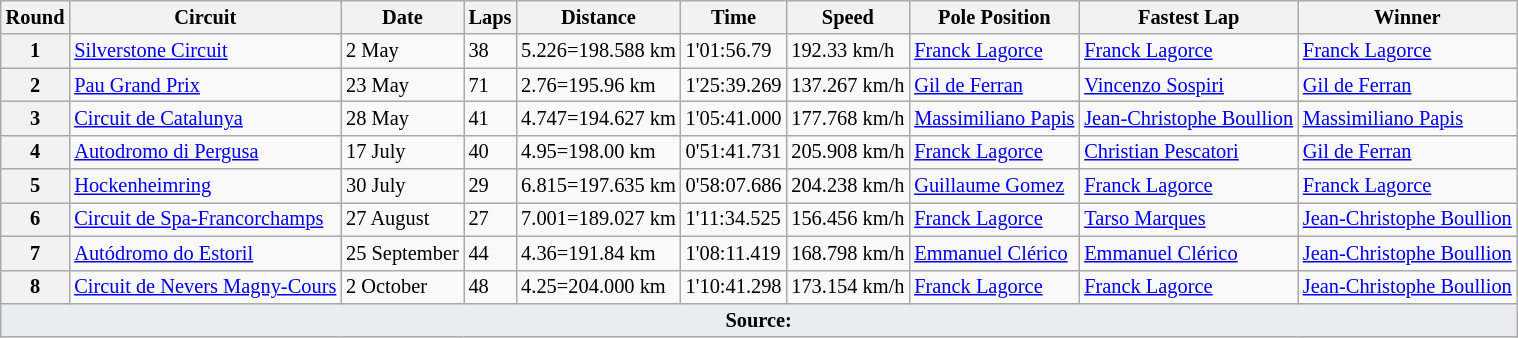<table class="wikitable" style="font-size:85%">
<tr>
<th>Round</th>
<th>Circuit</th>
<th>Date</th>
<th>Laps</th>
<th>Distance</th>
<th>Time</th>
<th>Speed</th>
<th>Pole Position</th>
<th>Fastest Lap</th>
<th>Winner</th>
</tr>
<tr>
<th>1</th>
<td nowrap> <a href='#'>Silverstone Circuit</a></td>
<td nowrap>2 May</td>
<td>38</td>
<td>5.226=198.588 km</td>
<td>1'01:56.79</td>
<td>192.33 km/h</td>
<td nowrap> <a href='#'>Franck Lagorce</a></td>
<td nowrap> <a href='#'>Franck Lagorce</a></td>
<td nowrap> <a href='#'>Franck Lagorce</a></td>
</tr>
<tr>
<th>2</th>
<td nowrap> <a href='#'>Pau Grand Prix</a></td>
<td nowrap>23 May</td>
<td>71</td>
<td>2.76=195.96 km</td>
<td>1'25:39.269</td>
<td>137.267 km/h</td>
<td nowrap> <a href='#'>Gil de Ferran</a></td>
<td nowrap> <a href='#'>Vincenzo Sospiri</a></td>
<td nowrap> <a href='#'>Gil de Ferran</a></td>
</tr>
<tr>
<th>3</th>
<td nowrap> <a href='#'>Circuit de Catalunya</a></td>
<td nowrap>28 May</td>
<td>41</td>
<td>4.747=194.627 km</td>
<td>1'05:41.000</td>
<td>177.768 km/h</td>
<td nowrap> <a href='#'>Massimiliano Papis</a></td>
<td nowrap> <a href='#'>Jean-Christophe Boullion</a></td>
<td nowrap> <a href='#'>Massimiliano Papis</a></td>
</tr>
<tr>
<th>4</th>
<td nowrap> <a href='#'>Autodromo di Pergusa</a></td>
<td nowrap>17 July</td>
<td>40</td>
<td>4.95=198.00 km</td>
<td>0'51:41.731</td>
<td>205.908 km/h</td>
<td nowrap> <a href='#'>Franck Lagorce</a></td>
<td nowrap> <a href='#'>Christian Pescatori</a></td>
<td nowrap> <a href='#'>Gil de Ferran</a></td>
</tr>
<tr>
<th>5</th>
<td nowrap> <a href='#'>Hockenheimring</a></td>
<td nowrap>30 July</td>
<td>29</td>
<td>6.815=197.635 km</td>
<td>0'58:07.686</td>
<td>204.238 km/h</td>
<td nowrap> <a href='#'>Guillaume Gomez</a></td>
<td nowrap> <a href='#'>Franck Lagorce</a></td>
<td nowrap> <a href='#'>Franck Lagorce</a></td>
</tr>
<tr>
<th>6</th>
<td nowrap> <a href='#'>Circuit de Spa-Francorchamps</a></td>
<td nowrap>27 August</td>
<td>27</td>
<td>7.001=189.027 km</td>
<td>1'11:34.525</td>
<td>156.456 km/h</td>
<td nowrap> <a href='#'>Franck Lagorce</a></td>
<td nowrap> <a href='#'>Tarso Marques</a></td>
<td nowrap> <a href='#'>Jean-Christophe Boullion</a></td>
</tr>
<tr>
<th>7</th>
<td nowrap> <a href='#'>Autódromo do Estoril</a></td>
<td nowrap>25 September</td>
<td>44</td>
<td>4.36=191.84 km</td>
<td>1'08:11.419</td>
<td>168.798 km/h</td>
<td nowrap> <a href='#'>Emmanuel Clérico</a></td>
<td nowrap> <a href='#'>Emmanuel Clérico</a></td>
<td nowrap> <a href='#'>Jean-Christophe Boullion</a></td>
</tr>
<tr>
<th>8</th>
<td nowrap> <a href='#'>Circuit de Nevers Magny-Cours</a></td>
<td nowrap>2 October</td>
<td>48</td>
<td>4.25=204.000 km</td>
<td>1'10:41.298</td>
<td>173.154 km/h</td>
<td nowrap> <a href='#'>Franck Lagorce</a></td>
<td nowrap> <a href='#'>Franck Lagorce</a></td>
<td nowrap> <a href='#'>Jean-Christophe Boullion</a></td>
</tr>
<tr class="sortbottom">
<td colspan="10" style="background-color:#EAECF0;text-align:center"><strong>Source:</strong></td>
</tr>
</table>
